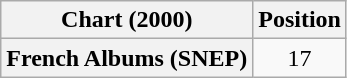<table class="wikitable plainrowheaders" style="text-align:center">
<tr>
<th scope="col">Chart (2000)</th>
<th scope="col">Position</th>
</tr>
<tr>
<th scope="row">French Albums (SNEP)</th>
<td>17</td>
</tr>
</table>
